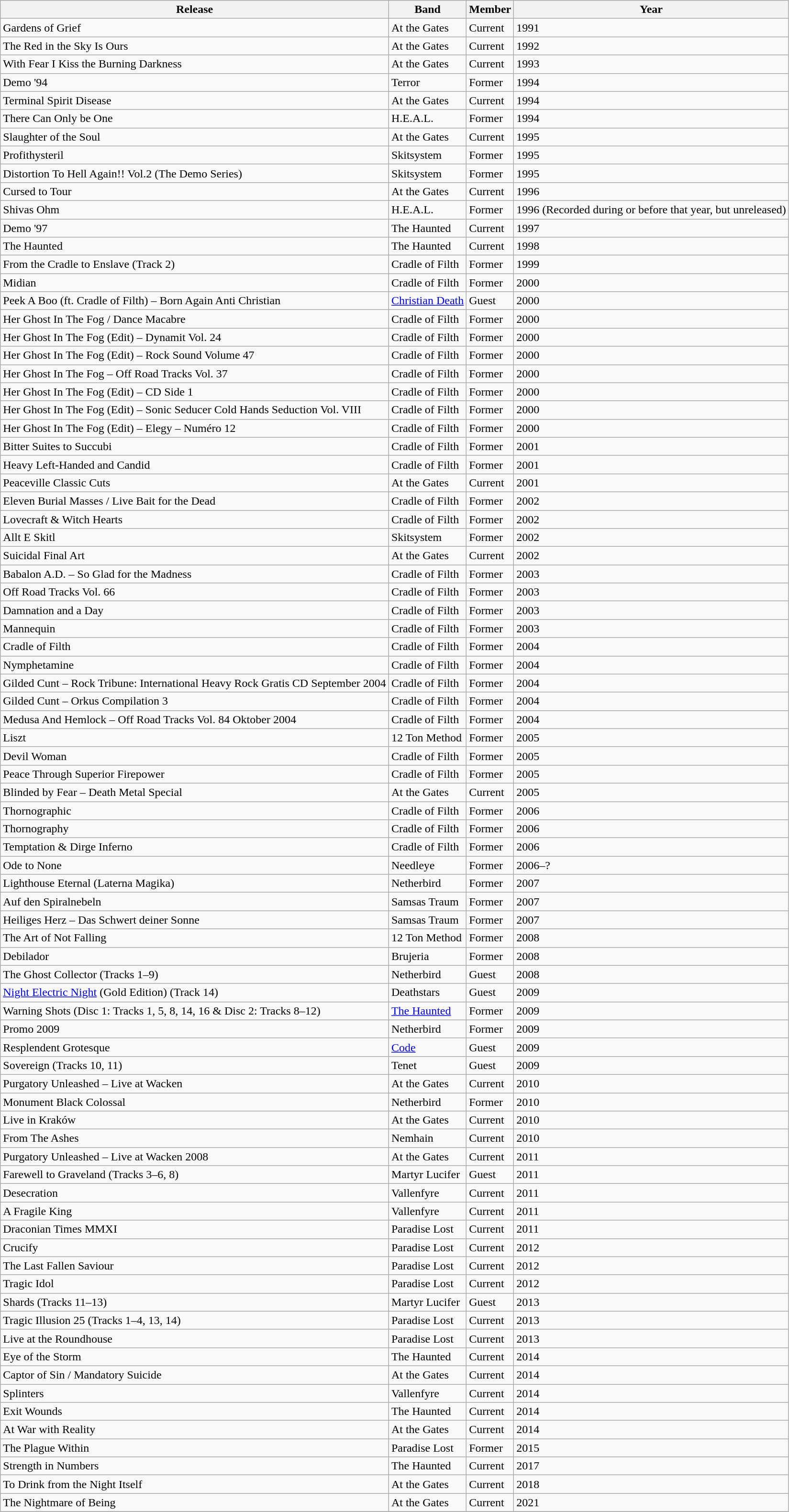<table class="wikitable sortable">
<tr>
<th>Release</th>
<th>Band</th>
<th>Member</th>
<th>Year</th>
</tr>
<tr>
<td>Gardens of Grief</td>
<td>At the Gates</td>
<td>Current</td>
<td>1991</td>
</tr>
<tr>
<td>The Red in the Sky Is Ours</td>
<td>At the Gates</td>
<td>Current</td>
<td>1992</td>
</tr>
<tr>
<td>With Fear I Kiss the Burning Darkness</td>
<td>At the Gates</td>
<td>Current</td>
<td>1993</td>
</tr>
<tr>
<td>Demo '94</td>
<td>Terror</td>
<td>Former</td>
<td>1994</td>
</tr>
<tr>
<td>Terminal Spirit Disease</td>
<td>At the Gates</td>
<td>Current</td>
<td>1994</td>
</tr>
<tr>
<td>There Can Only be One</td>
<td>H.E.A.L.</td>
<td>Former</td>
<td>1994</td>
</tr>
<tr>
<td>Slaughter of the Soul</td>
<td>At the Gates</td>
<td>Current</td>
<td>1995</td>
</tr>
<tr>
<td>Profithysteril</td>
<td>Skitsystem</td>
<td>Former</td>
<td>1995</td>
</tr>
<tr>
<td>Distortion To Hell Again!! Vol.2 (The Demo Series)</td>
<td>Skitsystem</td>
<td>Former</td>
<td>1995</td>
</tr>
<tr>
<td>Cursed to Tour</td>
<td>At the Gates</td>
<td>Current</td>
<td>1996</td>
</tr>
<tr>
<td>Shivas Ohm</td>
<td>H.E.A.L.</td>
<td>Former</td>
<td>1996 (Recorded during or before that year, but unreleased)</td>
</tr>
<tr>
<td>Demo '97</td>
<td>The Haunted</td>
<td>Current</td>
<td>1997</td>
</tr>
<tr>
<td>The Haunted</td>
<td>The Haunted</td>
<td>Current</td>
<td>1998</td>
</tr>
<tr>
<td>From the Cradle to Enslave (Track 2)</td>
<td>Cradle of Filth</td>
<td>Former</td>
<td>1999</td>
</tr>
<tr>
<td>Midian</td>
<td>Cradle of Filth</td>
<td>Former</td>
<td>2000</td>
</tr>
<tr>
<td>Peek A Boo (ft. Cradle of Filth) – Born Again Anti Christian</td>
<td><a href='#'>Christian Death</a></td>
<td>Guest</td>
<td>2000</td>
</tr>
<tr>
<td>Her Ghost In The Fog / Dance Macabre</td>
<td>Cradle of Filth</td>
<td>Former</td>
<td>2000</td>
</tr>
<tr>
<td>Her Ghost In The Fog (Edit) – Dynamit Vol. 24</td>
<td>Cradle of Filth</td>
<td>Former</td>
<td>2000</td>
</tr>
<tr>
<td>Her Ghost In The Fog (Edit) – Rock Sound Volume 47</td>
<td>Cradle of Filth</td>
<td>Former</td>
<td>2000</td>
</tr>
<tr>
<td>Her Ghost In The Fog – Off Road Tracks Vol. 37</td>
<td>Cradle of Filth</td>
<td>Former</td>
<td>2000</td>
</tr>
<tr>
<td>Her Ghost In The Fog (Edit) – CD Side 1</td>
<td>Cradle of Filth</td>
<td>Former</td>
<td>2000</td>
</tr>
<tr>
<td>Her Ghost In The Fog (Edit) – Sonic Seducer Cold Hands Seduction Vol. VIII</td>
<td>Cradle of Filth</td>
<td>Former</td>
<td>2000</td>
</tr>
<tr>
<td>Her Ghost In The Fog (Edit) – Elegy – Numéro 12</td>
<td>Cradle of Filth</td>
<td>Former</td>
<td>2000</td>
</tr>
<tr>
<td>Bitter Suites to Succubi</td>
<td>Cradle of Filth</td>
<td>Former</td>
<td>2001</td>
</tr>
<tr>
<td>Heavy Left-Handed and Candid</td>
<td>Cradle of Filth</td>
<td>Former</td>
<td>2001</td>
</tr>
<tr>
<td>Peaceville Classic Cuts</td>
<td>At the Gates</td>
<td>Current</td>
<td>2001</td>
</tr>
<tr>
<td>Eleven Burial Masses / Live Bait for the Dead</td>
<td>Cradle of Filth</td>
<td>Former</td>
<td>2002</td>
</tr>
<tr>
<td>Lovecraft & Witch Hearts</td>
<td>Cradle of Filth</td>
<td>Former</td>
<td>2002</td>
</tr>
<tr>
<td>Allt E Skitl</td>
<td>Skitsystem</td>
<td>Former</td>
<td>2002</td>
</tr>
<tr>
<td>Suicidal Final Art</td>
<td>At the Gates</td>
<td>Current</td>
<td>2002</td>
</tr>
<tr>
<td>Babalon A.D. – So Glad for the Madness</td>
<td>Cradle of Filth</td>
<td>Former</td>
<td>2003</td>
</tr>
<tr>
<td>Off Road Tracks Vol. 66</td>
<td>Cradle of Filth</td>
<td>Former</td>
<td>2003</td>
</tr>
<tr>
<td>Damnation and a Day</td>
<td>Cradle of Filth</td>
<td>Former</td>
<td>2003</td>
</tr>
<tr>
<td>Mannequin</td>
<td>Cradle of Filth</td>
<td>Former</td>
<td>2003</td>
</tr>
<tr>
<td>Cradle of Filth</td>
<td>Cradle of Filth</td>
<td>Former</td>
<td>2004</td>
</tr>
<tr>
<td>Nymphetamine</td>
<td>Cradle of Filth</td>
<td>Former</td>
<td>2004</td>
</tr>
<tr>
<td>Gilded Cunt – Rock Tribune: International Heavy Rock Gratis CD September 2004</td>
<td>Cradle of Filth</td>
<td>Former</td>
<td>2004</td>
</tr>
<tr>
<td>Gilded Cunt – Orkus Compilation 3</td>
<td>Cradle of Filth</td>
<td>Former</td>
<td>2004</td>
</tr>
<tr>
<td>Medusa And Hemlock – Off Road Tracks Vol. 84 Oktober 2004</td>
<td>Cradle of Filth</td>
<td>Former</td>
<td>2004</td>
</tr>
<tr>
<td>Liszt</td>
<td>12 Ton Method</td>
<td>Former</td>
<td>2005</td>
</tr>
<tr>
<td>Devil Woman</td>
<td>Cradle of Filth</td>
<td>Former</td>
<td>2005</td>
</tr>
<tr>
<td>Peace Through Superior Firepower</td>
<td>Cradle of Filth</td>
<td>Former</td>
<td>2005</td>
</tr>
<tr>
<td>Blinded by Fear – Death Metal Special</td>
<td>At the Gates</td>
<td>Current</td>
<td>2005</td>
</tr>
<tr>
<td>Thornographic</td>
<td>Cradle of Filth</td>
<td>Former</td>
<td>2006</td>
</tr>
<tr>
<td>Thornography</td>
<td>Cradle of Filth</td>
<td>Former</td>
<td>2006</td>
</tr>
<tr>
<td>Temptation & Dirge Inferno</td>
<td>Cradle of Filth</td>
<td>Former</td>
<td>2006</td>
</tr>
<tr>
<td>Ode to None</td>
<td>Needleye</td>
<td>Former</td>
<td>2006–?</td>
</tr>
<tr>
<td>Lighthouse Eternal (Laterna Magika)</td>
<td>Netherbird</td>
<td>Former</td>
<td>2007</td>
</tr>
<tr>
<td>Auf den Spiralnebeln</td>
<td>Samsas Traum</td>
<td>Former</td>
<td>2007</td>
</tr>
<tr>
<td>Heiliges Herz – Das Schwert deiner Sonne</td>
<td>Samsas Traum</td>
<td>Former</td>
<td>2007</td>
</tr>
<tr>
<td>The Art of Not Falling</td>
<td>12 Ton Method</td>
<td>Former</td>
<td>2008</td>
</tr>
<tr>
<td>Debilador</td>
<td>Brujeria</td>
<td>Former</td>
<td>2008</td>
</tr>
<tr>
<td>The Ghost Collector (Tracks 1–9)</td>
<td>Netherbird</td>
<td>Guest</td>
<td>2008</td>
</tr>
<tr>
<td><a href='#'>Night Electric Night</a> (Gold Edition) (Track 14)</td>
<td>Deathstars</td>
<td>Guest</td>
<td>2009</td>
</tr>
<tr>
<td>Warning Shots (Disc 1: Tracks 1, 5, 8, 14, 16 & Disc 2: Tracks 8–12)</td>
<td><a href='#'>The Haunted</a></td>
<td>Former</td>
<td>2009</td>
</tr>
<tr>
<td>Promo 2009</td>
<td>Netherbird</td>
<td>Former</td>
<td>2009</td>
</tr>
<tr>
<td>Resplendent Grotesque</td>
<td><a href='#'>Code</a></td>
<td>Guest</td>
<td>2009</td>
</tr>
<tr>
<td>Sovereign (Tracks 10, 11)</td>
<td>Tenet</td>
<td>Guest</td>
<td>2009</td>
</tr>
<tr>
<td>Purgatory Unleashed – Live at Wacken</td>
<td>At the Gates</td>
<td>Current</td>
<td>2010</td>
</tr>
<tr>
<td>Monument Black Colossal</td>
<td>Netherbird</td>
<td>Former</td>
<td>2010</td>
</tr>
<tr>
<td>Live in Kraków</td>
<td>At the Gates</td>
<td>Current</td>
<td>2010</td>
</tr>
<tr>
<td>From The Ashes</td>
<td>Nemhain</td>
<td>Current</td>
<td>2010</td>
</tr>
<tr>
<td>Purgatory Unleashed – Live at Wacken 2008</td>
<td>At the Gates</td>
<td>Current</td>
<td>2011</td>
</tr>
<tr>
<td>Farewell to Graveland (Tracks 3–6, 8)</td>
<td>Martyr Lucifer</td>
<td>Guest</td>
<td>2011</td>
</tr>
<tr>
<td>Desecration</td>
<td>Vallenfyre</td>
<td>Current</td>
<td>2011</td>
</tr>
<tr>
<td>A Fragile King</td>
<td>Vallenfyre</td>
<td>Current</td>
<td>2011</td>
</tr>
<tr>
<td>Draconian Times MMXI</td>
<td>Paradise Lost</td>
<td>Current</td>
<td>2011</td>
</tr>
<tr>
<td>Crucify</td>
<td>Paradise Lost</td>
<td>Current</td>
<td>2012</td>
</tr>
<tr>
<td>The Last Fallen Saviour</td>
<td>Paradise Lost</td>
<td>Current</td>
<td>2012</td>
</tr>
<tr>
<td>Tragic Idol</td>
<td>Paradise Lost</td>
<td>Current</td>
<td>2012</td>
</tr>
<tr>
<td>Shards (Tracks 11–13)</td>
<td>Martyr Lucifer</td>
<td>Guest</td>
<td>2013</td>
</tr>
<tr>
<td>Tragic Illusion 25 (Tracks 1–4, 13, 14)</td>
<td>Paradise Lost</td>
<td>Current</td>
<td>2013</td>
</tr>
<tr>
<td>Live at the Roundhouse</td>
<td>Paradise Lost</td>
<td>Current</td>
<td>2013</td>
</tr>
<tr>
<td>Eye of the Storm</td>
<td>The Haunted</td>
<td>Current</td>
<td>2014</td>
</tr>
<tr>
<td>Captor of Sin / Mandatory Suicide</td>
<td>At the Gates</td>
<td>Current</td>
<td>2014</td>
</tr>
<tr>
<td>Splinters</td>
<td>Vallenfyre</td>
<td>Current</td>
<td>2014</td>
</tr>
<tr>
<td>Exit Wounds</td>
<td>The Haunted</td>
<td>Current</td>
<td>2014</td>
</tr>
<tr>
<td>At War with Reality</td>
<td>At the Gates</td>
<td>Current</td>
<td>2014</td>
</tr>
<tr>
<td>The Plague Within</td>
<td>Paradise Lost</td>
<td>Former</td>
<td>2015</td>
</tr>
<tr>
<td>Strength in Numbers</td>
<td>The Haunted</td>
<td>Current</td>
<td>2017</td>
</tr>
<tr>
<td>To Drink from the Night Itself</td>
<td>At the Gates</td>
<td>Current</td>
<td>2018</td>
</tr>
<tr>
<td>The Nightmare of Being</td>
<td>At the Gates</td>
<td>Current</td>
<td>2021</td>
</tr>
<tr>
</tr>
</table>
